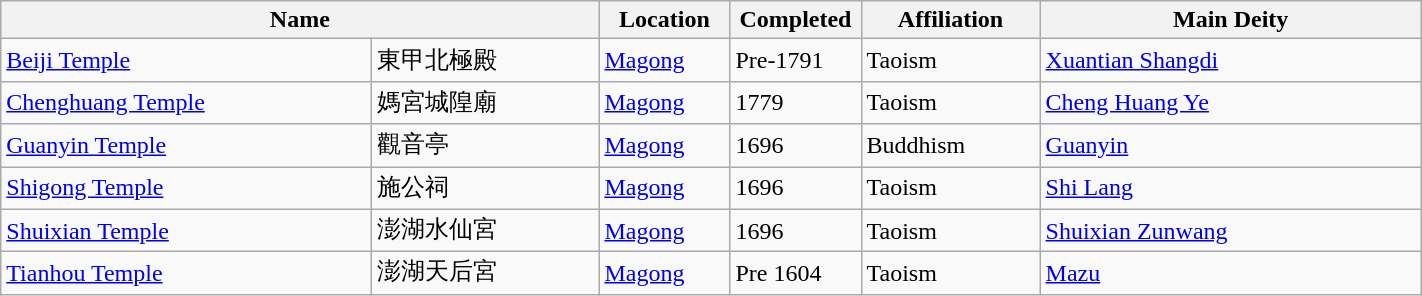<table class="wikitable sortable" style="width:75%">
<tr>
<th colspan="2" scope="col">Name</th>
<th scope="col" style="width:5em">Location</th>
<th scope="col" style="width:5em">Completed</th>
<th scope="col" style="width:7em">Affiliation</th>
<th scope="col">Main Deity</th>
</tr>
<tr>
<td style="width:15em"><a href='#'>Beiji Temple</a></td>
<td style="width:9em">東甲北極殿</td>
<td><a href='#'>Magong</a></td>
<td data-sort-value="1790.5">Pre-1791</td>
<td>Taoism</td>
<td><a href='#'>Xuantian Shangdi</a></td>
</tr>
<tr>
<td><a href='#'>Chenghuang Temple</a></td>
<td>媽宮城隍廟</td>
<td><a href='#'>Magong</a></td>
<td>1779</td>
<td>Taoism</td>
<td><a href='#'>Cheng Huang Ye</a></td>
</tr>
<tr>
<td><a href='#'>Guanyin Temple</a></td>
<td>觀音亭</td>
<td><a href='#'>Magong</a></td>
<td>1696</td>
<td>Buddhism</td>
<td><a href='#'>Guanyin</a></td>
</tr>
<tr>
<td><a href='#'>Shigong Temple</a></td>
<td>施公祠</td>
<td><a href='#'>Magong</a></td>
<td>1696</td>
<td>Taoism</td>
<td><a href='#'>Shi Lang</a></td>
</tr>
<tr>
<td><a href='#'>Shuixian Temple</a></td>
<td>澎湖水仙宮</td>
<td><a href='#'>Magong</a></td>
<td>1696</td>
<td>Taoism</td>
<td><a href='#'>Shuixian Zunwang</a></td>
</tr>
<tr>
<td><a href='#'>Tianhou Temple</a></td>
<td>澎湖天后宮</td>
<td><a href='#'>Magong</a></td>
<td data-sort-value="1603.5">Pre 1604</td>
<td>Taoism</td>
<td><a href='#'>Mazu</a></td>
</tr>
</table>
